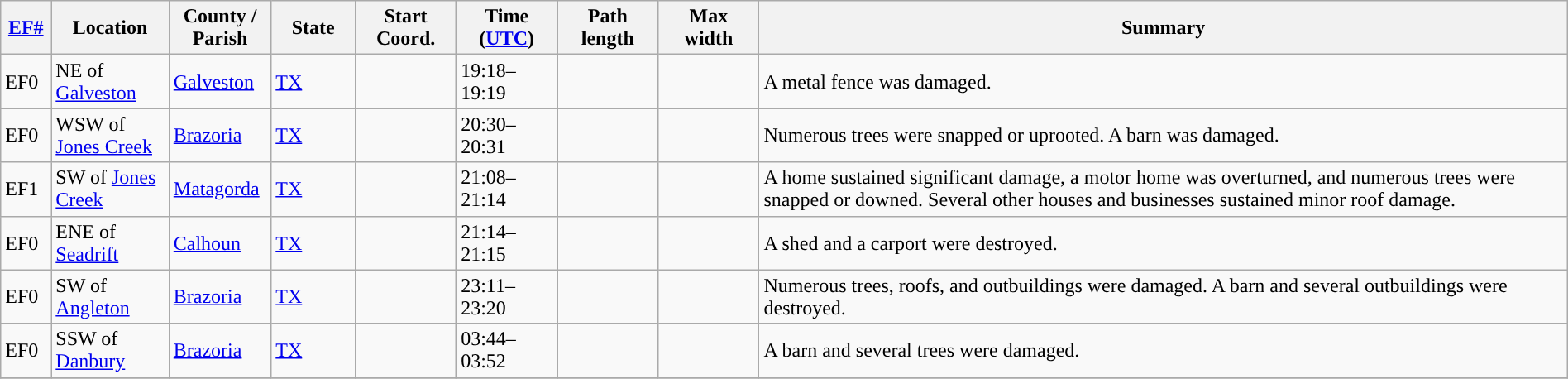<table class="wikitable sortable" style="width:100%;">
<tr>
<th scope="col"  style="width:3%; text-align:center;"><a href='#'>EF#</a></th>
<th scope="col"  style="width:7%; text-align:center;" class="unsortable">Location</th>
<th scope="col"  style="width:6%; text-align:center;" class="unsortable">County / Parish</th>
<th scope="col"  style="width:5%; text-align:center;">State</th>
<th scope="col"  style="width:6%; text-align:center;">Start Coord.</th>
<th scope="col"  style="width:6%; text-align:center;">Time (<a href='#'>UTC</a>)</th>
<th scope="col"  style="width:6%; text-align:center;">Path length</th>
<th scope="col"  style="width:6%; text-align:center;">Max width</th>
<th scope="col" class="unsortable" style="width:48%; text-align:center;">Summary</th>
</tr>
<tr>
<td>EF0</td>
<td>NE of <a href='#'>Galveston</a></td>
<td><a href='#'>Galveston</a></td>
<td><a href='#'>TX</a></td>
<td></td>
<td>19:18–19:19</td>
<td></td>
<td></td>
<td>A metal fence was damaged.</td>
</tr>
<tr>
<td>EF0</td>
<td>WSW of <a href='#'>Jones Creek</a></td>
<td><a href='#'>Brazoria</a></td>
<td><a href='#'>TX</a></td>
<td></td>
<td>20:30–20:31</td>
<td></td>
<td></td>
<td>Numerous trees were snapped or uprooted. A barn was damaged.</td>
</tr>
<tr>
<td>EF1</td>
<td>SW of <a href='#'>Jones Creek</a></td>
<td><a href='#'>Matagorda</a></td>
<td><a href='#'>TX</a></td>
<td></td>
<td>21:08–21:14</td>
<td></td>
<td></td>
<td>A home sustained significant damage, a motor home was overturned, and numerous trees were snapped or downed. Several other houses and businesses sustained minor roof damage.</td>
</tr>
<tr>
<td>EF0</td>
<td>ENE of <a href='#'>Seadrift</a></td>
<td><a href='#'>Calhoun</a></td>
<td><a href='#'>TX</a></td>
<td></td>
<td>21:14–21:15</td>
<td></td>
<td></td>
<td>A shed and a carport were destroyed.</td>
</tr>
<tr>
<td>EF0</td>
<td>SW of <a href='#'>Angleton</a></td>
<td><a href='#'>Brazoria</a></td>
<td><a href='#'>TX</a></td>
<td></td>
<td>23:11–23:20</td>
<td></td>
<td></td>
<td>Numerous trees, roofs, and outbuildings were damaged. A barn and several outbuildings were destroyed.</td>
</tr>
<tr>
<td>EF0</td>
<td>SSW of <a href='#'>Danbury</a></td>
<td><a href='#'>Brazoria</a></td>
<td><a href='#'>TX</a></td>
<td></td>
<td>03:44–03:52</td>
<td></td>
<td></td>
<td>A barn and several trees were damaged.</td>
</tr>
<tr>
</tr>
</table>
